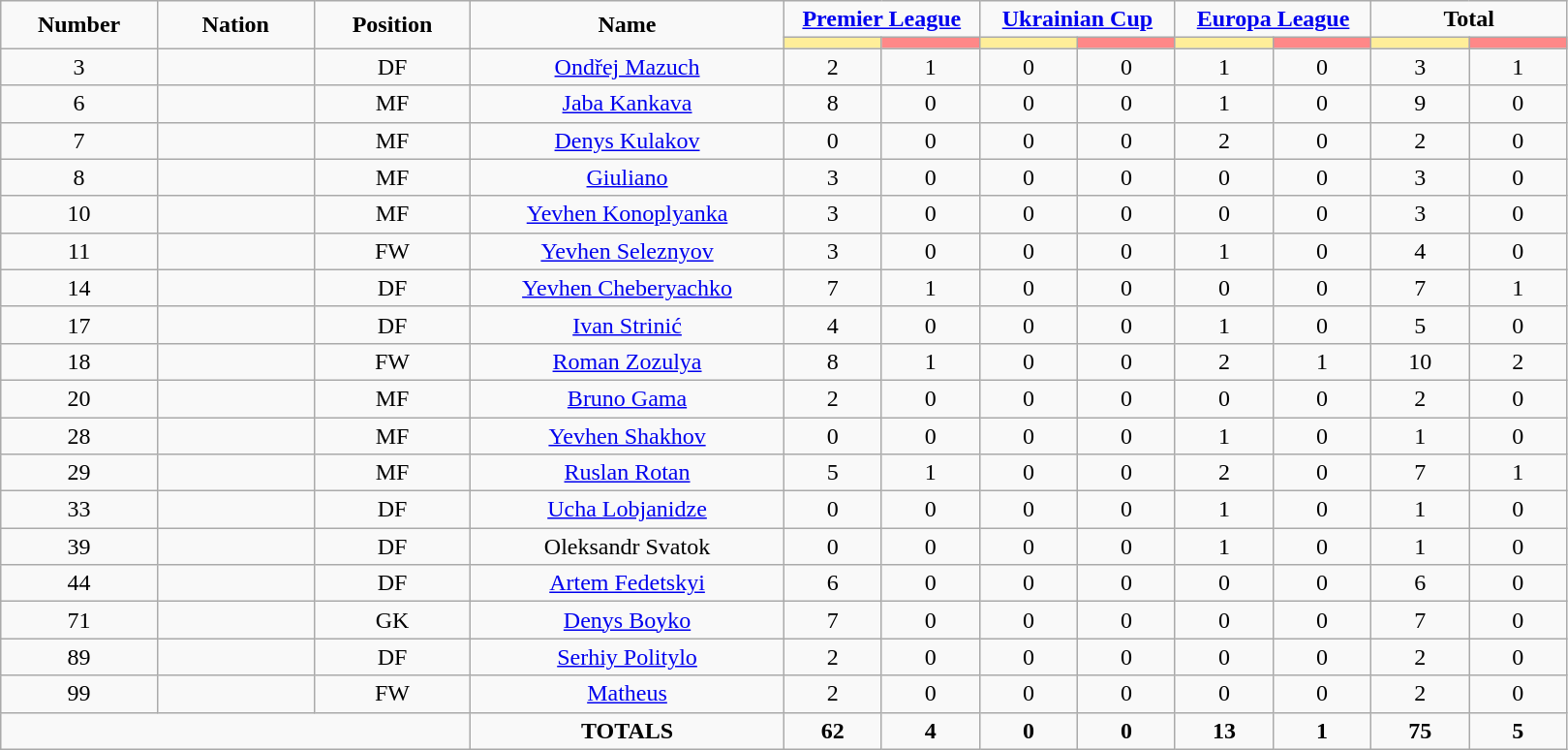<table class="wikitable" style="text-align:center;">
<tr>
<td rowspan=2  style="width:10%; text-align:center;"><strong>Number</strong></td>
<td rowspan=2  style="width:10%; text-align:center;"><strong>Nation</strong></td>
<td rowspan=2  style="width:10%; text-align:center;"><strong>Position</strong></td>
<td rowspan=2  style="width:20%; text-align:center;"><strong>Name</strong></td>
<td colspan=2 style="text-align:center;"><strong><a href='#'>Premier League</a></strong></td>
<td colspan=2 style="text-align:center;"><strong><a href='#'>Ukrainian Cup</a></strong></td>
<td colspan=2 style="text-align:center;"><strong><a href='#'>Europa League</a></strong></td>
<td colspan=2 style="text-align:center;"><strong>Total</strong></td>
</tr>
<tr>
<th style="width:60px; background:#fe9;"></th>
<th style="width:60px; background:#ff8888;"></th>
<th style="width:60px; background:#fe9;"></th>
<th style="width:60px; background:#ff8888;"></th>
<th style="width:60px; background:#fe9;"></th>
<th style="width:60px; background:#ff8888;"></th>
<th style="width:60px; background:#fe9;"></th>
<th style="width:60px; background:#ff8888;"></th>
</tr>
<tr>
<td>3</td>
<td></td>
<td>DF</td>
<td><a href='#'>Ondřej Mazuch</a></td>
<td>2</td>
<td>1</td>
<td>0</td>
<td>0</td>
<td>1</td>
<td>0</td>
<td>3</td>
<td>1</td>
</tr>
<tr>
<td>6</td>
<td></td>
<td>MF</td>
<td><a href='#'>Jaba Kankava</a></td>
<td>8</td>
<td>0</td>
<td>0</td>
<td>0</td>
<td>1</td>
<td>0</td>
<td>9</td>
<td>0</td>
</tr>
<tr>
<td>7</td>
<td></td>
<td>MF</td>
<td><a href='#'>Denys Kulakov</a></td>
<td>0</td>
<td>0</td>
<td>0</td>
<td>0</td>
<td>2</td>
<td>0</td>
<td>2</td>
<td>0</td>
</tr>
<tr>
<td>8</td>
<td></td>
<td>MF</td>
<td><a href='#'>Giuliano</a></td>
<td>3</td>
<td>0</td>
<td>0</td>
<td>0</td>
<td>0</td>
<td>0</td>
<td>3</td>
<td>0</td>
</tr>
<tr>
<td>10</td>
<td></td>
<td>MF</td>
<td><a href='#'>Yevhen Konoplyanka</a></td>
<td>3</td>
<td>0</td>
<td>0</td>
<td>0</td>
<td>0</td>
<td>0</td>
<td>3</td>
<td>0</td>
</tr>
<tr>
<td>11</td>
<td></td>
<td>FW</td>
<td><a href='#'>Yevhen Seleznyov</a></td>
<td>3</td>
<td>0</td>
<td>0</td>
<td>0</td>
<td>1</td>
<td>0</td>
<td>4</td>
<td>0</td>
</tr>
<tr>
<td>14</td>
<td></td>
<td>DF</td>
<td><a href='#'>Yevhen Cheberyachko</a></td>
<td>7</td>
<td>1</td>
<td>0</td>
<td>0</td>
<td>0</td>
<td>0</td>
<td>7</td>
<td>1</td>
</tr>
<tr>
<td>17</td>
<td></td>
<td>DF</td>
<td><a href='#'>Ivan Strinić</a></td>
<td>4</td>
<td>0</td>
<td>0</td>
<td>0</td>
<td>1</td>
<td>0</td>
<td>5</td>
<td>0</td>
</tr>
<tr>
<td>18</td>
<td></td>
<td>FW</td>
<td><a href='#'>Roman Zozulya</a></td>
<td>8</td>
<td>1</td>
<td>0</td>
<td>0</td>
<td>2</td>
<td>1</td>
<td>10</td>
<td>2</td>
</tr>
<tr>
<td>20</td>
<td></td>
<td>MF</td>
<td><a href='#'>Bruno Gama</a></td>
<td>2</td>
<td>0</td>
<td>0</td>
<td>0</td>
<td>0</td>
<td>0</td>
<td>2</td>
<td>0</td>
</tr>
<tr>
<td>28</td>
<td></td>
<td>MF</td>
<td><a href='#'>Yevhen Shakhov</a></td>
<td>0</td>
<td>0</td>
<td>0</td>
<td>0</td>
<td>1</td>
<td>0</td>
<td>1</td>
<td>0</td>
</tr>
<tr>
<td>29</td>
<td></td>
<td>MF</td>
<td><a href='#'>Ruslan Rotan</a></td>
<td>5</td>
<td>1</td>
<td>0</td>
<td>0</td>
<td>2</td>
<td>0</td>
<td>7</td>
<td>1</td>
</tr>
<tr>
<td>33</td>
<td></td>
<td>DF</td>
<td><a href='#'>Ucha Lobjanidze</a></td>
<td>0</td>
<td>0</td>
<td>0</td>
<td>0</td>
<td>1</td>
<td>0</td>
<td>1</td>
<td>0</td>
</tr>
<tr>
<td>39</td>
<td></td>
<td>DF</td>
<td>Oleksandr Svatok</td>
<td>0</td>
<td>0</td>
<td>0</td>
<td>0</td>
<td>1</td>
<td>0</td>
<td>1</td>
<td>0</td>
</tr>
<tr>
<td>44</td>
<td></td>
<td>DF</td>
<td><a href='#'>Artem Fedetskyi</a></td>
<td>6</td>
<td>0</td>
<td>0</td>
<td>0</td>
<td>0</td>
<td>0</td>
<td>6</td>
<td>0</td>
</tr>
<tr>
<td>71</td>
<td></td>
<td>GK</td>
<td><a href='#'>Denys Boyko</a></td>
<td>7</td>
<td>0</td>
<td>0</td>
<td>0</td>
<td>0</td>
<td>0</td>
<td>7</td>
<td>0</td>
</tr>
<tr>
<td>89</td>
<td></td>
<td>DF</td>
<td><a href='#'>Serhiy Politylo</a></td>
<td>2</td>
<td>0</td>
<td>0</td>
<td>0</td>
<td>0</td>
<td>0</td>
<td>2</td>
<td>0</td>
</tr>
<tr>
<td>99</td>
<td></td>
<td>FW</td>
<td><a href='#'>Matheus</a></td>
<td>2</td>
<td>0</td>
<td>0</td>
<td>0</td>
<td>0</td>
<td>0</td>
<td>2</td>
<td>0</td>
</tr>
<tr>
<td colspan=3></td>
<td><strong>TOTALS</strong></td>
<td><strong>62</strong></td>
<td><strong>4</strong></td>
<td><strong>0</strong></td>
<td><strong>0</strong></td>
<td><strong>13</strong></td>
<td><strong>1</strong></td>
<td><strong>75</strong></td>
<td><strong>5</strong></td>
</tr>
</table>
